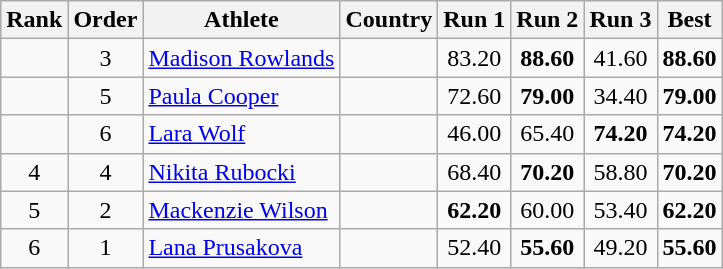<table class="wikitable sortable" style="text-align:center">
<tr>
<th>Rank</th>
<th>Order</th>
<th>Athlete</th>
<th>Country</th>
<th>Run 1</th>
<th>Run 2</th>
<th>Run 3</th>
<th>Best</th>
</tr>
<tr>
<td></td>
<td>3</td>
<td align=left><a href='#'>Madison Rowlands</a></td>
<td align=left></td>
<td>83.20</td>
<td><strong>88.60</strong></td>
<td>41.60</td>
<td><strong>88.60</strong></td>
</tr>
<tr>
<td></td>
<td>5</td>
<td align=left><a href='#'>Paula Cooper</a></td>
<td align=left></td>
<td>72.60</td>
<td><strong>79.00</strong></td>
<td>34.40</td>
<td><strong>79.00</strong></td>
</tr>
<tr>
<td></td>
<td>6</td>
<td align=left><a href='#'>Lara Wolf</a></td>
<td align=left></td>
<td>46.00</td>
<td>65.40</td>
<td><strong>74.20</strong></td>
<td><strong>74.20</strong></td>
</tr>
<tr>
<td>4</td>
<td>4</td>
<td align=left><a href='#'>Nikita Rubocki</a></td>
<td align=left></td>
<td>68.40</td>
<td><strong>70.20</strong></td>
<td>58.80</td>
<td><strong>70.20</strong></td>
</tr>
<tr>
<td>5</td>
<td>2</td>
<td align=left><a href='#'>Mackenzie Wilson</a></td>
<td align=left></td>
<td><strong>62.20</strong></td>
<td>60.00</td>
<td>53.40</td>
<td><strong>62.20</strong></td>
</tr>
<tr>
<td>6</td>
<td>1</td>
<td align=left><a href='#'>Lana Prusakova</a></td>
<td align=left></td>
<td>52.40</td>
<td><strong>55.60</strong></td>
<td>49.20</td>
<td><strong>55.60</strong></td>
</tr>
</table>
